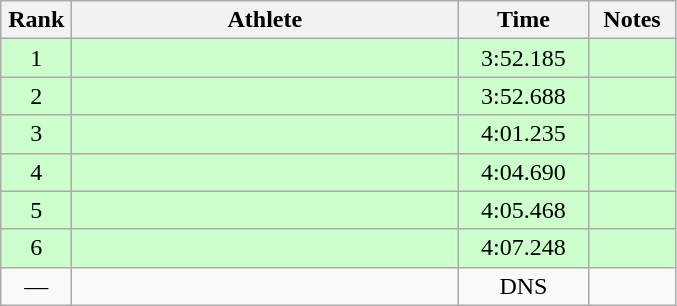<table class=wikitable style="text-align:center">
<tr>
<th width=40>Rank</th>
<th width=250>Athlete</th>
<th width=80>Time</th>
<th width=50>Notes</th>
</tr>
<tr bgcolor="ccffcc">
<td>1</td>
<td align=left></td>
<td>3:52.185</td>
<td></td>
</tr>
<tr bgcolor="ccffcc">
<td>2</td>
<td align=left></td>
<td>3:52.688</td>
<td></td>
</tr>
<tr bgcolor="ccffcc">
<td>3</td>
<td align=left></td>
<td>4:01.235</td>
<td></td>
</tr>
<tr bgcolor="ccffcc">
<td>4</td>
<td align=left></td>
<td>4:04.690</td>
<td></td>
</tr>
<tr bgcolor="ccffcc">
<td>5</td>
<td align=left></td>
<td>4:05.468</td>
<td></td>
</tr>
<tr bgcolor="ccffcc">
<td>6</td>
<td align=left></td>
<td>4:07.248</td>
<td></td>
</tr>
<tr>
<td>—</td>
<td align=left></td>
<td>DNS</td>
<td></td>
</tr>
</table>
